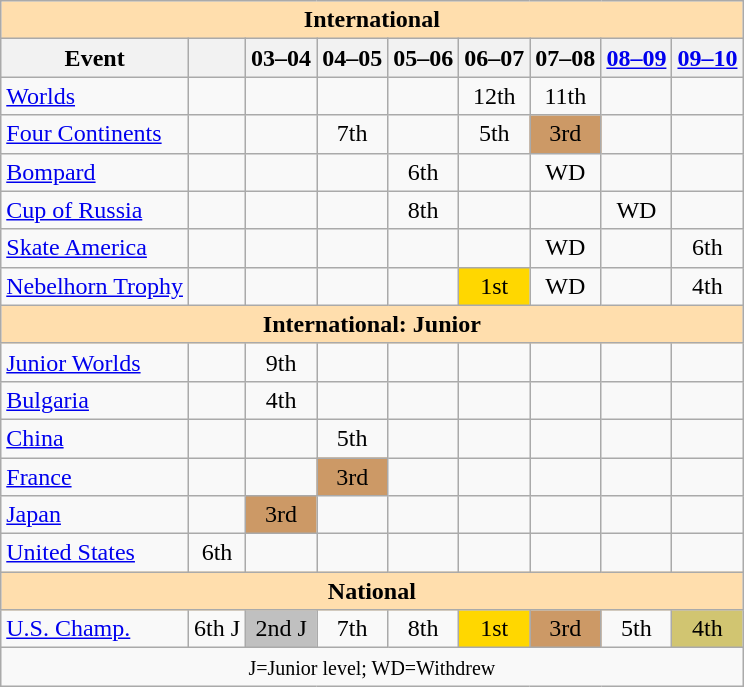<table class=wikitable style="text-align:center">
<tr>
<th style="background-color: #ffdead; " colspan=9 align=center>International</th>
</tr>
<tr>
<th>Event</th>
<th></th>
<th>03–04</th>
<th>04–05</th>
<th>05–06</th>
<th>06–07</th>
<th>07–08</th>
<th><a href='#'>08–09</a></th>
<th><a href='#'>09–10</a></th>
</tr>
<tr>
<td align=left><a href='#'>Worlds</a></td>
<td></td>
<td></td>
<td></td>
<td></td>
<td>12th</td>
<td>11th</td>
<td></td>
<td></td>
</tr>
<tr>
<td align=left><a href='#'>Four Continents</a></td>
<td></td>
<td></td>
<td>7th</td>
<td></td>
<td>5th</td>
<td bgcolor=cc9966>3rd</td>
<td></td>
<td></td>
</tr>
<tr>
<td align=left> <a href='#'>Bompard</a></td>
<td></td>
<td></td>
<td></td>
<td>6th</td>
<td></td>
<td>WD</td>
<td></td>
<td></td>
</tr>
<tr>
<td align=left> <a href='#'>Cup of Russia</a></td>
<td></td>
<td></td>
<td></td>
<td>8th</td>
<td></td>
<td></td>
<td>WD</td>
<td></td>
</tr>
<tr>
<td align=left> <a href='#'>Skate America</a></td>
<td></td>
<td></td>
<td></td>
<td></td>
<td></td>
<td>WD</td>
<td></td>
<td>6th</td>
</tr>
<tr>
<td align=left><a href='#'>Nebelhorn Trophy</a></td>
<td></td>
<td></td>
<td></td>
<td></td>
<td bgcolor=gold>1st</td>
<td>WD</td>
<td></td>
<td>4th</td>
</tr>
<tr>
<th style="background-color: #ffdead; " colspan=9 align=center>International: Junior</th>
</tr>
<tr>
<td align=left><a href='#'>Junior Worlds</a></td>
<td></td>
<td>9th</td>
<td></td>
<td></td>
<td></td>
<td></td>
<td></td>
<td></td>
</tr>
<tr>
<td align=left> <a href='#'>Bulgaria</a></td>
<td></td>
<td>4th</td>
<td></td>
<td></td>
<td></td>
<td></td>
<td></td>
<td></td>
</tr>
<tr>
<td align=left> <a href='#'>China</a></td>
<td></td>
<td></td>
<td>5th</td>
<td></td>
<td></td>
<td></td>
<td></td>
<td></td>
</tr>
<tr>
<td align=left> <a href='#'>France</a></td>
<td></td>
<td></td>
<td bgcolor=cc9966>3rd</td>
<td></td>
<td></td>
<td></td>
<td></td>
<td></td>
</tr>
<tr>
<td align=left> <a href='#'>Japan</a></td>
<td></td>
<td bgcolor=cc9966>3rd</td>
<td></td>
<td></td>
<td></td>
<td></td>
<td></td>
<td></td>
</tr>
<tr>
<td align=left> <a href='#'>United States</a></td>
<td>6th</td>
<td></td>
<td></td>
<td></td>
<td></td>
<td></td>
<td></td>
<td></td>
</tr>
<tr>
<th style="background-color: #ffdead; " colspan=9 align=center>National</th>
</tr>
<tr>
<td align=left><a href='#'>U.S. Champ.</a></td>
<td>6th J</td>
<td bgcolor=silver>2nd J</td>
<td>7th</td>
<td>8th</td>
<td bgcolor=gold>1st</td>
<td bgcolor=cc9966>3rd</td>
<td>5th</td>
<td bgcolor=d1c571>4th</td>
</tr>
<tr>
<td colspan=9 align=center><small>J=Junior level; WD=Withdrew</small></td>
</tr>
</table>
